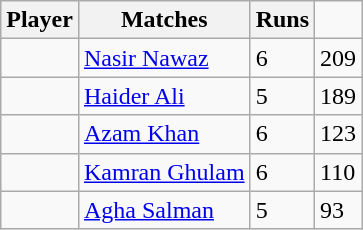<table class="wikitable">
<tr>
<th>Player</th>
<th>Matches</th>
<th>Runs</th>
</tr>
<tr>
<td></td>
<td><a href='#'>Nasir Nawaz</a></td>
<td>6</td>
<td>209</td>
</tr>
<tr>
<td></td>
<td><a href='#'>Haider Ali</a></td>
<td>5</td>
<td>189</td>
</tr>
<tr>
<td></td>
<td><a href='#'>Azam Khan</a></td>
<td>6</td>
<td>123</td>
</tr>
<tr>
<td></td>
<td><a href='#'>Kamran Ghulam</a></td>
<td>6</td>
<td>110</td>
</tr>
<tr>
<td></td>
<td><a href='#'>Agha Salman</a></td>
<td>5</td>
<td>93</td>
</tr>
</table>
